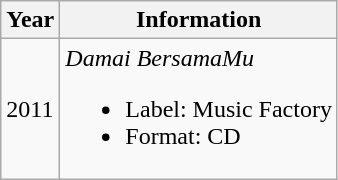<table class="wikitable">
<tr>
<th><strong>Year</strong></th>
<th><strong>Information</strong></th>
</tr>
<tr>
<td>2011</td>
<td style="text-align:left;"><em>Damai BersamaMu</em><br><ul><li>Label: Music Factory</li><li>Format: CD</li></ul></td>
</tr>
</table>
